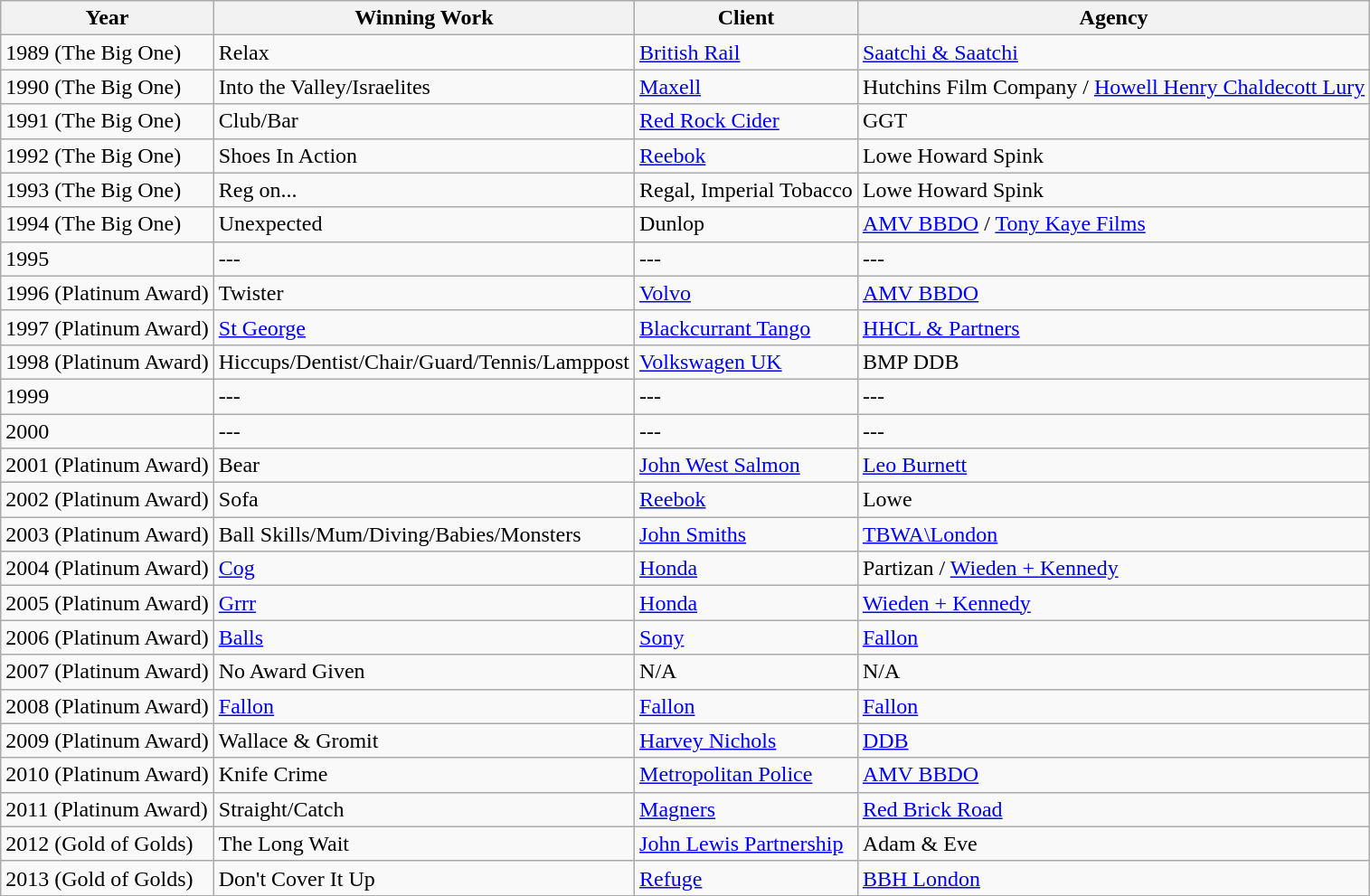<table class="wikitable">
<tr>
<th>Year</th>
<th>Winning Work</th>
<th>Client</th>
<th>Agency</th>
</tr>
<tr>
<td>1989 (The Big One)</td>
<td>Relax</td>
<td><a href='#'>British Rail</a></td>
<td><a href='#'>Saatchi & Saatchi</a></td>
</tr>
<tr>
<td>1990 (The Big One)</td>
<td>Into the Valley/Israelites</td>
<td><a href='#'>Maxell</a></td>
<td>Hutchins Film Company / <a href='#'>Howell Henry Chaldecott Lury</a></td>
</tr>
<tr>
<td>1991 (The Big One)</td>
<td>Club/Bar</td>
<td><a href='#'>Red Rock Cider</a></td>
<td>GGT</td>
</tr>
<tr>
<td>1992 (The Big One)</td>
<td>Shoes In Action</td>
<td><a href='#'>Reebok</a></td>
<td>Lowe Howard Spink</td>
</tr>
<tr>
<td>1993 (The Big One)</td>
<td>Reg on...</td>
<td>Regal, Imperial Tobacco</td>
<td>Lowe Howard Spink</td>
</tr>
<tr>
<td>1994 (The Big One)</td>
<td>Unexpected</td>
<td>Dunlop</td>
<td><a href='#'>AMV BBDO</a> / <a href='#'>Tony Kaye Films</a></td>
</tr>
<tr>
<td>1995</td>
<td>---</td>
<td>---</td>
<td>---</td>
</tr>
<tr>
<td>1996 (Platinum Award)</td>
<td>Twister</td>
<td><a href='#'>Volvo</a></td>
<td><a href='#'>AMV BBDO</a></td>
</tr>
<tr>
<td>1997 (Platinum Award)</td>
<td><a href='#'>St George</a></td>
<td><a href='#'>Blackcurrant Tango</a></td>
<td><a href='#'>HHCL & Partners</a></td>
</tr>
<tr>
<td>1998 (Platinum Award)</td>
<td>Hiccups/Dentist/Chair/Guard/Tennis/Lamppost</td>
<td><a href='#'>Volkswagen UK</a></td>
<td>BMP DDB</td>
</tr>
<tr>
<td>1999</td>
<td>---</td>
<td>---</td>
<td>---</td>
</tr>
<tr>
<td>2000</td>
<td>---</td>
<td>---</td>
<td>---</td>
</tr>
<tr>
<td>2001 (Platinum Award)</td>
<td>Bear</td>
<td><a href='#'>John West Salmon</a></td>
<td><a href='#'>Leo Burnett</a></td>
</tr>
<tr>
<td>2002 (Platinum Award)</td>
<td>Sofa</td>
<td><a href='#'>Reebok</a></td>
<td>Lowe</td>
</tr>
<tr>
<td>2003 (Platinum Award)</td>
<td>Ball Skills/Mum/Diving/Babies/Monsters </td>
<td><a href='#'>John Smiths</a></td>
<td><a href='#'>TBWA\London</a></td>
</tr>
<tr>
<td>2004 (Platinum Award)</td>
<td><a href='#'>Cog</a></td>
<td><a href='#'>Honda</a></td>
<td>Partizan / <a href='#'>Wieden + Kennedy</a></td>
</tr>
<tr>
<td>2005 (Platinum Award)</td>
<td><a href='#'>Grrr</a></td>
<td><a href='#'>Honda</a></td>
<td><a href='#'>Wieden + Kennedy</a></td>
</tr>
<tr>
<td>2006 (Platinum Award)</td>
<td><a href='#'>Balls</a></td>
<td><a href='#'>Sony</a></td>
<td><a href='#'>Fallon</a></td>
</tr>
<tr>
<td>2007 (Platinum Award)</td>
<td>No Award Given </td>
<td>N/A</td>
<td>N/A</td>
</tr>
<tr>
<td>2008 (Platinum Award)</td>
<td><a href='#'>Fallon</a></td>
<td><a href='#'>Fallon</a></td>
<td><a href='#'>Fallon</a></td>
</tr>
<tr>
<td>2009 (Platinum Award)</td>
<td>Wallace & Gromit</td>
<td><a href='#'>Harvey Nichols</a></td>
<td><a href='#'>DDB</a></td>
</tr>
<tr>
<td>2010 (Platinum Award)</td>
<td>Knife Crime</td>
<td><a href='#'>Metropolitan Police</a></td>
<td><a href='#'>AMV BBDO</a></td>
</tr>
<tr>
<td>2011 (Platinum Award)</td>
<td>Straight/Catch </td>
<td><a href='#'>Magners</a></td>
<td><a href='#'>Red Brick Road</a></td>
</tr>
<tr>
<td>2012 (Gold of Golds)</td>
<td>The Long Wait </td>
<td><a href='#'>John Lewis Partnership</a></td>
<td>Adam & Eve</td>
</tr>
<tr>
<td>2013 (Gold of Golds)</td>
<td>Don't Cover It Up </td>
<td><a href='#'>Refuge</a></td>
<td><a href='#'>BBH London</a></td>
</tr>
</table>
